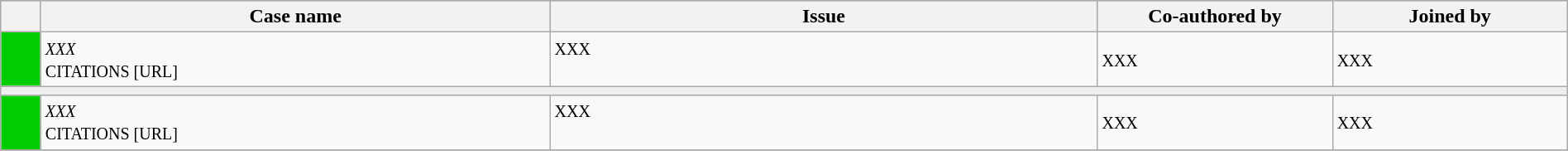<table class="wikitable" width=100%>
<tr bgcolor="#CCCCCC">
<th width=25px></th>
<th width=32.5%>Case name</th>
<th>Issue</th>
<th width=15%>Co-authored by</th>
<th width=15%>Joined by</th>
</tr>
<tr>
<td bgcolor="00cd00"></td>
<td align=left valign=top><small><em>XXX</em><br> CITATIONS [URL] </small></td>
<td valign=top><small> XXX</small></td>
<td><small> XXX</small></td>
<td><small>  XXX</small></td>
</tr>
<tr>
<td bgcolor=#EEEEEE colspan=5 valign=top><small></small></td>
</tr>
<tr>
<td bgcolor="00cd00"></td>
<td align=left valign=top><small><em>XXX</em><br> CITATIONS [URL]</small></td>
<td valign=top><small>XXX</small></td>
<td><small> XXX</small></td>
<td><small> XXX</small></td>
</tr>
<tr>
</tr>
</table>
